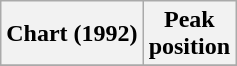<table class="wikitable plainrowheaders">
<tr>
<th>Chart (1992)</th>
<th>Peak<br>position</th>
</tr>
<tr>
</tr>
</table>
